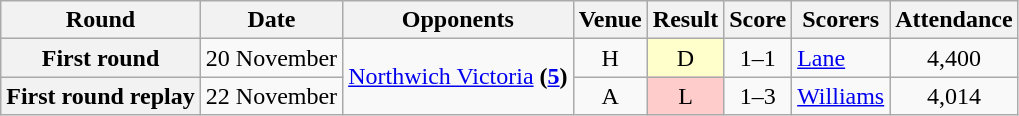<table class="wikitable" style="text-align:center">
<tr>
<th>Round</th>
<th>Date</th>
<th>Opponents</th>
<th>Venue</th>
<th>Result</th>
<th>Score</th>
<th>Scorers</th>
<th>Attendance</th>
</tr>
<tr>
<th>First round</th>
<td>20 November</td>
<td rowspan=2><a href='#'>Northwich Victoria</a> <strong>(<a href='#'>5</a>)</strong></td>
<td>H</td>
<td style="background-color:#FFFFCC">D</td>
<td>1–1</td>
<td align="left"><a href='#'>Lane</a></td>
<td>4,400</td>
</tr>
<tr>
<th>First round replay</th>
<td>22 November</td>
<td>A</td>
<td style="background-color:#FFCCCC">L</td>
<td>1–3</td>
<td align="left"><a href='#'>Williams</a></td>
<td>4,014</td>
</tr>
</table>
